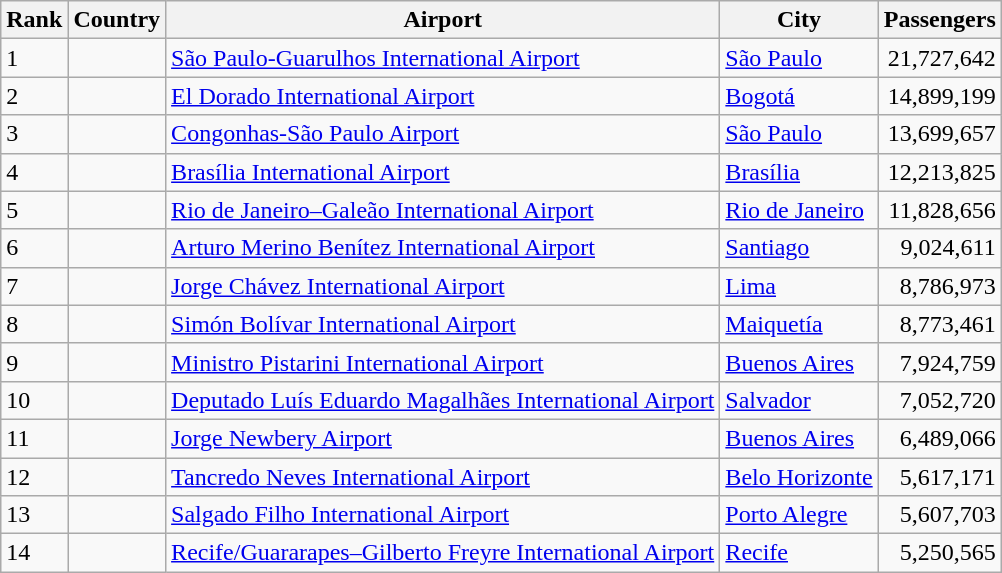<table class="wikitable sortable">
<tr>
<th>Rank</th>
<th>Country</th>
<th>Airport</th>
<th>City</th>
<th>Passengers</th>
</tr>
<tr>
<td>1</td>
<td></td>
<td><a href='#'>São Paulo-Guarulhos International Airport</a></td>
<td><a href='#'>São Paulo</a></td>
<td align="right">21,727,642</td>
</tr>
<tr>
<td>2</td>
<td></td>
<td><a href='#'>El Dorado International Airport</a></td>
<td><a href='#'>Bogotá</a></td>
<td align="right">14,899,199</td>
</tr>
<tr>
<td>3</td>
<td></td>
<td><a href='#'>Congonhas-São Paulo Airport</a></td>
<td><a href='#'>São Paulo</a></td>
<td align="right">13,699,657</td>
</tr>
<tr>
<td>4</td>
<td></td>
<td><a href='#'>Brasília International Airport</a></td>
<td><a href='#'>Brasília</a></td>
<td align="right">12,213,825</td>
</tr>
<tr>
<td>5</td>
<td></td>
<td><a href='#'>Rio de Janeiro–Galeão International Airport</a></td>
<td><a href='#'>Rio de Janeiro</a></td>
<td align="right">11,828,656</td>
</tr>
<tr>
<td>6</td>
<td></td>
<td><a href='#'>Arturo Merino Benítez International Airport</a></td>
<td><a href='#'>Santiago</a></td>
<td align="right">9,024,611</td>
</tr>
<tr>
<td>7</td>
<td></td>
<td><a href='#'>Jorge Chávez International Airport</a></td>
<td><a href='#'>Lima</a></td>
<td align="right">8,786,973</td>
</tr>
<tr>
<td>8</td>
<td></td>
<td><a href='#'>Simón Bolívar International Airport</a></td>
<td><a href='#'>Maiquetía</a></td>
<td align="right">8,773,461</td>
</tr>
<tr>
<td>9</td>
<td></td>
<td><a href='#'>Ministro Pistarini International Airport</a></td>
<td><a href='#'>Buenos Aires</a></td>
<td align="right">7,924,759</td>
</tr>
<tr>
<td>10</td>
<td></td>
<td><a href='#'>Deputado Luís Eduardo Magalhães International Airport</a></td>
<td><a href='#'>Salvador</a></td>
<td align="right">7,052,720</td>
</tr>
<tr>
<td>11</td>
<td></td>
<td><a href='#'>Jorge Newbery Airport</a></td>
<td><a href='#'>Buenos Aires</a></td>
<td align="right">6,489,066</td>
</tr>
<tr>
<td>12</td>
<td></td>
<td><a href='#'>Tancredo Neves International Airport</a></td>
<td><a href='#'>Belo Horizonte</a></td>
<td align="right">5,617,171</td>
</tr>
<tr>
<td>13</td>
<td></td>
<td><a href='#'>Salgado Filho International Airport</a></td>
<td><a href='#'>Porto Alegre</a></td>
<td align="right">5,607,703</td>
</tr>
<tr>
<td>14</td>
<td></td>
<td><a href='#'>Recife/Guararapes–Gilberto Freyre International Airport</a></td>
<td><a href='#'>Recife</a></td>
<td align="right">5,250,565</td>
</tr>
</table>
